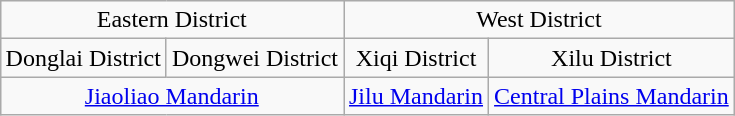<table class="wikitable" style="text-align: center; float: right;">
<tr>
<td colspan="2">Eastern District</td>
<td colspan="2">West District</td>
</tr>
<tr>
<td>Donglai District</td>
<td>Dongwei District</td>
<td>Xiqi District</td>
<td>Xilu District</td>
</tr>
<tr>
<td colspan="2"><a href='#'>Jiaoliao Mandarin</a></td>
<td><a href='#'>Jilu Mandarin</a></td>
<td><a href='#'>Central Plains Mandarin</a></td>
</tr>
</table>
